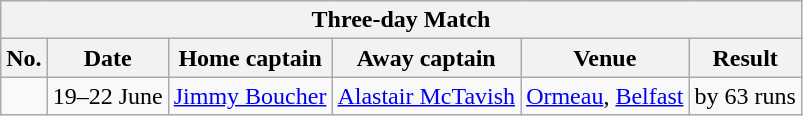<table class="wikitable">
<tr>
<th colspan="9">Three-day Match</th>
</tr>
<tr>
<th>No.</th>
<th>Date</th>
<th>Home captain</th>
<th>Away captain</th>
<th>Venue</th>
<th>Result</th>
</tr>
<tr>
<td></td>
<td>19–22 June</td>
<td><a href='#'>Jimmy Boucher</a></td>
<td><a href='#'>Alastair McTavish</a></td>
<td><a href='#'>Ormeau</a>, <a href='#'>Belfast</a></td>
<td> by 63 runs</td>
</tr>
</table>
